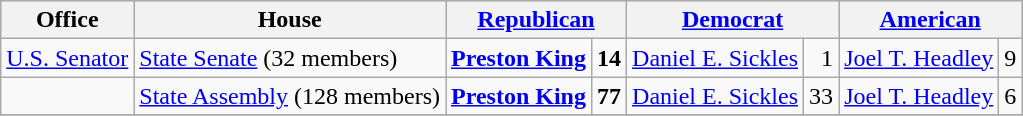<table class=wikitable>
<tr bgcolor=lightgrey>
<th>Office</th>
<th>House</th>
<th colspan="2"><a href='#'>Republican</a></th>
<th colspan="2"><a href='#'>Democrat</a></th>
<th colspan="2"><a href='#'>American</a></th>
</tr>
<tr>
<td><a href='#'>U.S. Senator</a></td>
<td><a href='#'>State Senate</a> (32 members)</td>
<td><strong><a href='#'>Preston King</a></strong></td>
<td align="right"><strong>14</strong></td>
<td><a href='#'>Daniel E. Sickles</a></td>
<td align="right">1</td>
<td><a href='#'>Joel T. Headley</a></td>
<td align="right">9</td>
</tr>
<tr>
<td></td>
<td><a href='#'>State Assembly</a> (128 members)</td>
<td><strong><a href='#'>Preston King</a></strong></td>
<td align="right"><strong>77</strong></td>
<td><a href='#'>Daniel E. Sickles</a></td>
<td align="right">33</td>
<td><a href='#'>Joel T. Headley</a></td>
<td align="right">6</td>
</tr>
<tr>
</tr>
</table>
